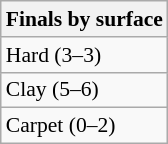<table class=wikitable style=font-size:90%>
<tr>
<th>Finals by surface</th>
</tr>
<tr>
<td>Hard (3–3)</td>
</tr>
<tr>
<td>Clay (5–6)</td>
</tr>
<tr>
<td>Carpet (0–2)</td>
</tr>
</table>
